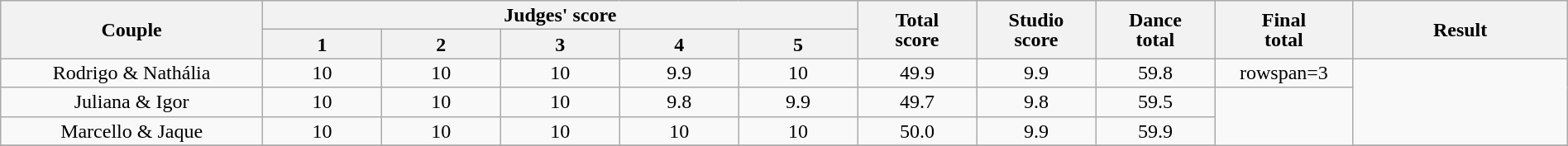<table class="wikitable" style="font-size:100%; line-height:16px; text-align:center" width="100%">
<tr>
<th rowspan=2 width="11.0%">Couple</th>
<th colspan=5 width="25.0%">Judges' score</th>
<th rowspan=2 width="05.0%">Total<br>score</th>
<th rowspan=2 width="05.0%">Studio<br>score</th>
<th rowspan=2 width="05.0%">Dance<br>total</th>
<th rowspan=2 width="05.0%">Final<br>total</th>
<th rowspan=2 width="09.0%">Result</th>
</tr>
<tr>
<th width="05.0%">1</th>
<th width="05.0%">2</th>
<th width="05.0%">3</th>
<th width="05.0%">4</th>
<th width="05.0%">5</th>
</tr>
<tr>
<td>Rodrigo & Nathália</td>
<td>10</td>
<td>10</td>
<td>10</td>
<td>9.9</td>
<td>10</td>
<td>49.9</td>
<td>9.9</td>
<td>59.8</td>
<td>rowspan=3 </td>
<td rowspan=3></td>
</tr>
<tr>
<td>Juliana & Igor</td>
<td>10</td>
<td>10</td>
<td>10</td>
<td>9.8</td>
<td>9.9</td>
<td>49.7</td>
<td>9.8</td>
<td>59.5</td>
</tr>
<tr>
<td>Marcello & Jaque</td>
<td>10</td>
<td>10</td>
<td>10</td>
<td>10</td>
<td>10</td>
<td>50.0</td>
<td>9.9</td>
<td>59.9</td>
</tr>
<tr>
</tr>
</table>
